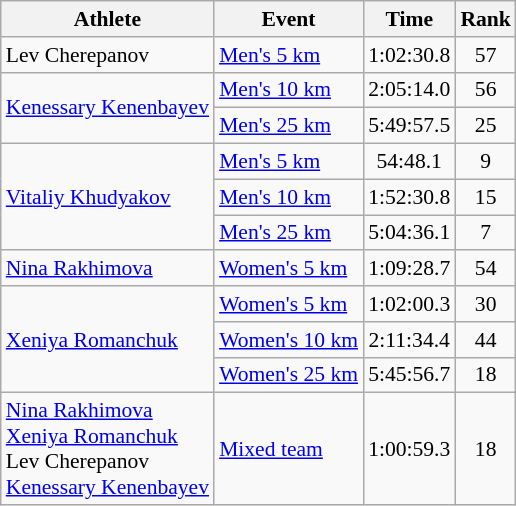<table class="wikitable" style="font-size:90%;">
<tr>
<th>Athlete</th>
<th>Event</th>
<th>Time</th>
<th>Rank</th>
</tr>
<tr align=center>
<td align=left>Lev Cherepanov</td>
<td align=left><a href='#'>Men's 5 km</a></td>
<td>1:02:30.8</td>
<td>57</td>
</tr>
<tr align=center>
<td align=left rowspan=2><a href='#'>Kenessary Kenenbayev</a></td>
<td align=left><a href='#'>Men's 10 km</a></td>
<td>2:05:14.0</td>
<td>56</td>
</tr>
<tr align=center>
<td align=left><a href='#'>Men's 25 km</a></td>
<td>5:49:57.5</td>
<td>25</td>
</tr>
<tr align=center>
<td align=left rowspan=3><a href='#'>Vitaliy Khudyakov</a></td>
<td align=left><a href='#'>Men's 5 km</a></td>
<td>54:48.1</td>
<td>9</td>
</tr>
<tr align=center>
<td align=left><a href='#'>Men's 10 km</a></td>
<td>1:52:30.8</td>
<td>15</td>
</tr>
<tr align=center>
<td align=left><a href='#'>Men's 25 km</a></td>
<td>5:04:36.1</td>
<td>7</td>
</tr>
<tr align=center>
<td align=left><a href='#'>Nina Rakhimova</a></td>
<td align=left><a href='#'>Women's 5 km</a></td>
<td>1:09:28.7</td>
<td>54</td>
</tr>
<tr align=center>
<td align=left rowspan=3><a href='#'>Xeniya Romanchuk</a></td>
<td align=left><a href='#'>Women's 5 km</a></td>
<td>1:02:00.3</td>
<td>30</td>
</tr>
<tr align=center>
<td align=left><a href='#'>Women's 10 km</a></td>
<td>2:11:34.4</td>
<td>44</td>
</tr>
<tr align=center>
<td align=left><a href='#'>Women's 25 km</a></td>
<td>5:45:56.7</td>
<td>18</td>
</tr>
<tr align=center>
<td align=left><a href='#'>Nina Rakhimova</a><br><a href='#'>Xeniya Romanchuk</a><br>Lev Cherepanov<br><a href='#'>Kenessary Kenenbayev</a></td>
<td align=left><a href='#'>Mixed team</a></td>
<td>1:00:59.3</td>
<td>18</td>
</tr>
</table>
